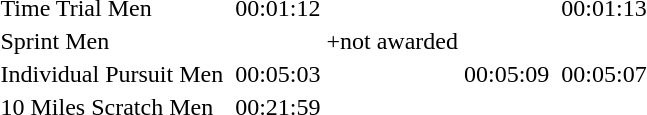<table>
<tr>
<td rowspan=2>Time Trial Men</td>
<td></td>
<td rowspan=2>00:01:12</td>
<td rowspan=2></td>
<td rowspan=2></td>
<td rowspan=2></td>
<td rowspan=2>00:01:13</td>
</tr>
<tr>
<td></td>
</tr>
<tr>
<td>Sprint Men</td>
<td></td>
<td></td>
<td>+not awarded</td>
<td></td>
<td></td>
<td></td>
</tr>
<tr>
<td nowrap>Individual Pursuit Men</td>
<td></td>
<td>00:05:03</td>
<td></td>
<td>00:05:09</td>
<td></td>
<td>00:05:07</td>
</tr>
<tr>
<td>10 Miles Scratch Men</td>
<td></td>
<td>00:21:59</td>
<td></td>
<td></td>
<td></td>
<td></td>
</tr>
</table>
